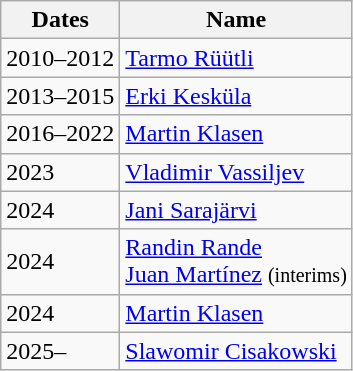<table class="wikitable">
<tr>
<th>Dates</th>
<th>Name</th>
</tr>
<tr>
<td>2010–2012</td>
<td> <a href='#'>Tarmo Rüütli</a></td>
</tr>
<tr>
<td>2013–2015</td>
<td> <a href='#'>Erki Kesküla</a></td>
</tr>
<tr>
<td>2016–2022</td>
<td> <a href='#'>Martin Klasen</a></td>
</tr>
<tr>
<td>2023</td>
<td> <a href='#'>Vladimir Vassiljev</a></td>
</tr>
<tr>
<td>2024</td>
<td> <a href='#'>Jani Sarajärvi</a></td>
</tr>
<tr>
<td>2024</td>
<td> <a href='#'>Randin Rande</a><br> <a href='#'>Juan Martínez</a> <small>(interims)</small></td>
</tr>
<tr>
<td>2024</td>
<td> <a href='#'>Martin Klasen</a></td>
</tr>
<tr>
<td>2025–</td>
<td> <a href='#'>Slawomir Cisakowski</a></td>
</tr>
</table>
